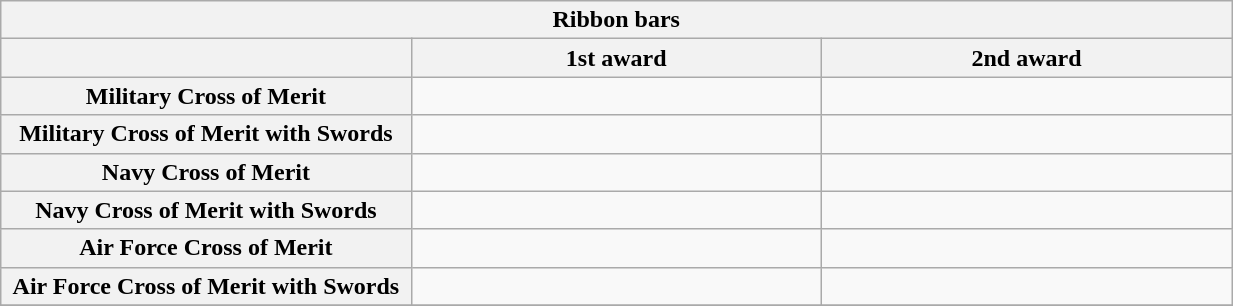<table align=center class=wikitable width=65%>
<tr>
<th colspan=3>Ribbon bars</th>
</tr>
<tr>
<th width=33% valign=center align=center></th>
<th width=33% valign=center align=center>1st award</th>
<th width=33% valign=center align=center>2nd award</th>
</tr>
<tr>
<th width=33% valign=center align=center>Military Cross of Merit</th>
<td width=33% valign=center align=center></td>
<td width=33% valign=center align=center></td>
</tr>
<tr>
<th width=33% valign=center align=center>Military Cross of Merit with Swords</th>
<td width=33% valign=center align=center></td>
<td width=33% valign=center align=center></td>
</tr>
<tr>
<th width=33% valign=center align=center>Navy Cross of Merit</th>
<td width=33% valign=center align=center></td>
<td width=33% valign=center align=center></td>
</tr>
<tr>
<th width=33% valign=center align=center>Navy Cross of Merit with Swords</th>
<td width=33% valign=center align=center></td>
<td width=33% valign=center align=center></td>
</tr>
<tr>
<th width=33% valign=center align=center>Air Force Cross of Merit</th>
<td width=33% valign=center align=center></td>
<td width=33% valign=center align=center></td>
</tr>
<tr>
<th width=33% valign=center align=center>Air Force Cross of Merit with Swords</th>
<td width=33% valign=center align=center></td>
<td width=33% valign=center align=center></td>
</tr>
<tr>
</tr>
</table>
